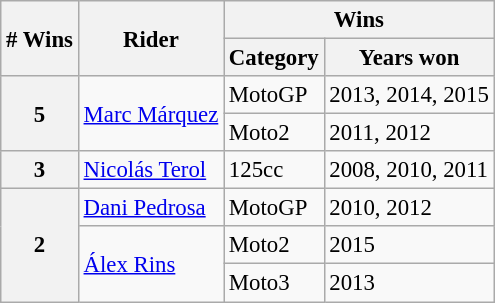<table class="wikitable" style="font-size: 95%;">
<tr>
<th rowspan=2># Wins</th>
<th rowspan=2>Rider</th>
<th colspan=2>Wins</th>
</tr>
<tr>
<th>Category</th>
<th>Years won</th>
</tr>
<tr>
<th rowspan=2>5</th>
<td rowspan=2> <a href='#'>Marc Márquez</a></td>
<td>MotoGP</td>
<td>2013, 2014, 2015</td>
</tr>
<tr>
<td>Moto2</td>
<td>2011, 2012</td>
</tr>
<tr>
<th>3</th>
<td> <a href='#'>Nicolás Terol</a></td>
<td>125cc</td>
<td>2008, 2010, 2011</td>
</tr>
<tr>
<th rowspan=3>2</th>
<td> <a href='#'>Dani Pedrosa</a></td>
<td>MotoGP</td>
<td>2010, 2012</td>
</tr>
<tr>
<td rowspan=2> <a href='#'>Álex Rins</a></td>
<td>Moto2</td>
<td>2015</td>
</tr>
<tr>
<td>Moto3</td>
<td>2013</td>
</tr>
</table>
